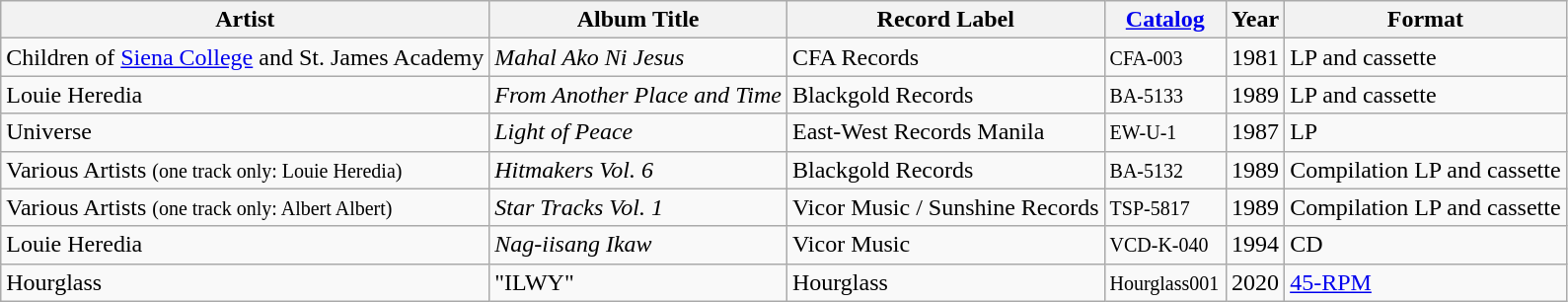<table class="wikitable sortable">
<tr>
<th>Artist</th>
<th>Album Title</th>
<th>Record Label</th>
<th width=75px><a href='#'>Catalog</a></th>
<th>Year</th>
<th>Format</th>
</tr>
<tr>
<td>Children of <a href='#'>Siena College</a> and St. James Academy</td>
<td><em>Mahal Ako Ni Jesus</em></td>
<td>CFA Records</td>
<td><small>CFA-003</small></td>
<td>1981</td>
<td>LP and cassette</td>
</tr>
<tr>
<td>Louie Heredia</td>
<td><em>From Another Place and Time</em></td>
<td>Blackgold Records</td>
<td><small>BA-5133</small></td>
<td>1989</td>
<td>LP and cassette</td>
</tr>
<tr>
<td>Universe</td>
<td><em>Light of Peace</em></td>
<td>East-West Records Manila</td>
<td><small>EW-U-1</small></td>
<td>1987</td>
<td>LP</td>
</tr>
<tr>
<td>Various Artists <small>(one track only: Louie Heredia)</small></td>
<td><em>Hitmakers Vol. 6</em></td>
<td>Blackgold Records</td>
<td><small>BA-5132</small></td>
<td>1989</td>
<td>Compilation LP and cassette</td>
</tr>
<tr>
<td>Various Artists <small>(one track only: Albert Albert)</small></td>
<td><em>Star Tracks Vol. 1</em></td>
<td>Vicor Music / Sunshine Records</td>
<td><small>TSP-5817</small></td>
<td>1989</td>
<td>Compilation LP and cassette</td>
</tr>
<tr>
<td>Louie Heredia</td>
<td><em>Nag-iisang Ikaw</em></td>
<td>Vicor Music</td>
<td><small>VCD-K-040</small></td>
<td>1994</td>
<td>CD</td>
</tr>
<tr>
<td>Hourglass</td>
<td>"ILWY"</td>
<td>Hourglass</td>
<td><small>Hourglass001</small></td>
<td>2020</td>
<td><a href='#'>45-RPM</a></td>
</tr>
</table>
